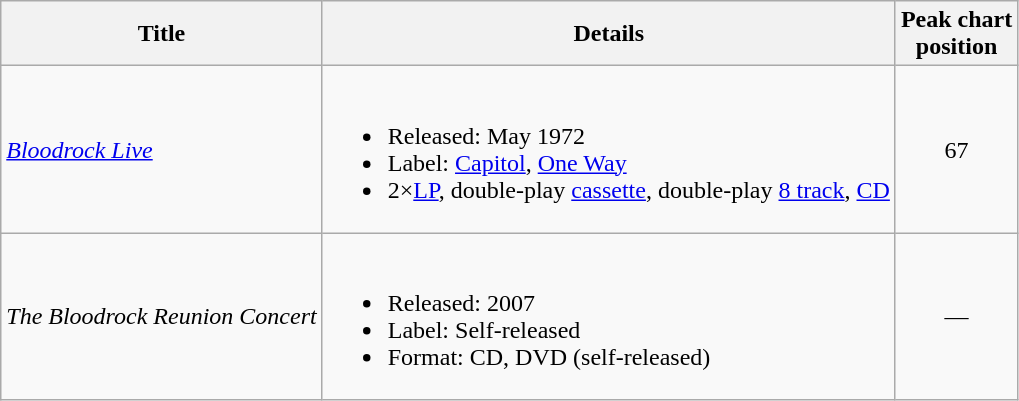<table class="wikitable">
<tr>
<th>Title</th>
<th>Details</th>
<th>Peak chart<br>position<br></th>
</tr>
<tr>
<td><em><a href='#'>Bloodrock Live</a></em></td>
<td><br><ul><li>Released: May 1972</li><li>Label: <a href='#'>Capitol</a>, <a href='#'>One Way</a> </li><li>2×<a href='#'>LP</a>, double-play <a href='#'>cassette</a>, double-play <a href='#'>8 track</a>, <a href='#'>CD</a> </li></ul></td>
<td align=center>67</td>
</tr>
<tr>
<td><em>The Bloodrock Reunion Concert</em></td>
<td><br><ul><li>Released: 2007</li><li>Label: Self-released</li><li>Format: CD, DVD (self-released)</li></ul></td>
<td align=center>—</td>
</tr>
</table>
